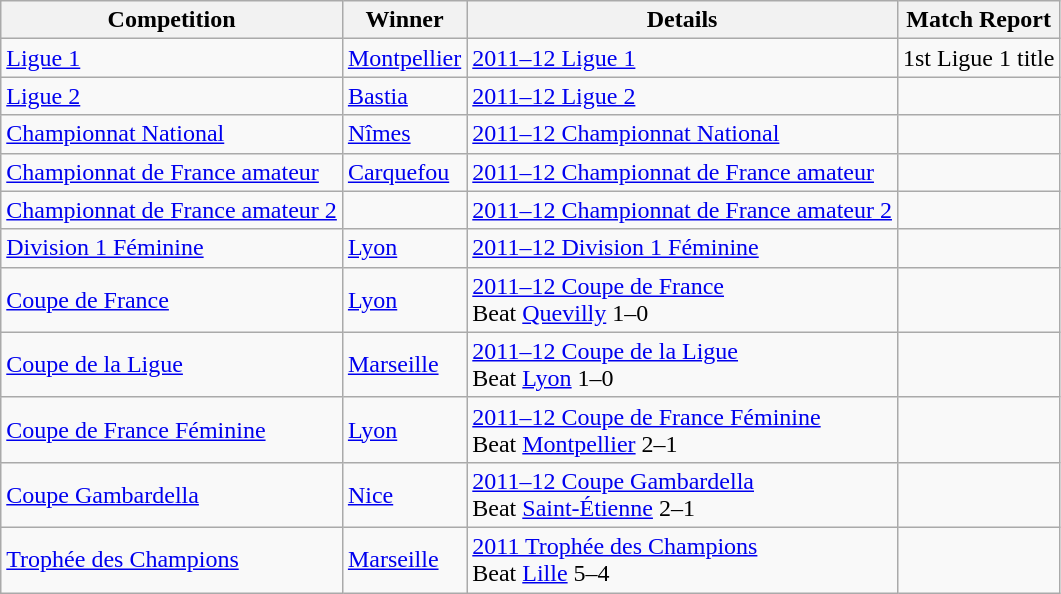<table class="wikitable">
<tr>
<th>Competition</th>
<th>Winner</th>
<th>Details</th>
<th>Match Report</th>
</tr>
<tr>
<td><a href='#'>Ligue 1</a></td>
<td><a href='#'>Montpellier</a></td>
<td><a href='#'>2011–12 Ligue 1</a></td>
<td>1st Ligue 1 title</td>
</tr>
<tr>
<td><a href='#'>Ligue 2</a></td>
<td><a href='#'>Bastia</a></td>
<td><a href='#'>2011–12 Ligue 2</a></td>
<td></td>
</tr>
<tr>
<td><a href='#'>Championnat National</a></td>
<td><a href='#'>Nîmes</a></td>
<td><a href='#'>2011–12 Championnat National</a></td>
<td></td>
</tr>
<tr>
<td><a href='#'>Championnat de France amateur</a></td>
<td><a href='#'>Carquefou</a></td>
<td><a href='#'>2011–12 Championnat de France amateur</a></td>
<td></td>
</tr>
<tr>
<td><a href='#'>Championnat de France amateur 2</a></td>
<td></td>
<td><a href='#'>2011–12 Championnat de France amateur 2</a></td>
<td></td>
</tr>
<tr>
<td><a href='#'>Division 1 Féminine</a></td>
<td><a href='#'>Lyon</a></td>
<td><a href='#'>2011–12 Division 1 Féminine</a></td>
<td></td>
</tr>
<tr>
<td><a href='#'>Coupe de France</a></td>
<td><a href='#'>Lyon</a></td>
<td><a href='#'>2011–12 Coupe de France</a><br>Beat <a href='#'>Quevilly</a> 1–0</td>
<td></td>
</tr>
<tr>
<td><a href='#'>Coupe de la Ligue</a></td>
<td><a href='#'>Marseille</a></td>
<td><a href='#'>2011–12 Coupe de la Ligue</a><br>Beat <a href='#'>Lyon</a> 1–0</td>
<td></td>
</tr>
<tr>
<td><a href='#'>Coupe de France Féminine</a></td>
<td><a href='#'>Lyon</a></td>
<td><a href='#'>2011–12 Coupe de France Féminine</a><br>Beat <a href='#'>Montpellier</a> 2–1</td>
<td></td>
</tr>
<tr>
<td><a href='#'>Coupe Gambardella</a></td>
<td><a href='#'>Nice</a></td>
<td><a href='#'>2011–12 Coupe Gambardella</a><br>Beat <a href='#'>Saint-Étienne</a> 2–1</td>
<td></td>
</tr>
<tr>
<td><a href='#'>Trophée des Champions</a></td>
<td><a href='#'>Marseille</a></td>
<td><a href='#'>2011 Trophée des Champions</a><br>Beat <a href='#'>Lille</a> 5–4</td>
<td></td>
</tr>
</table>
